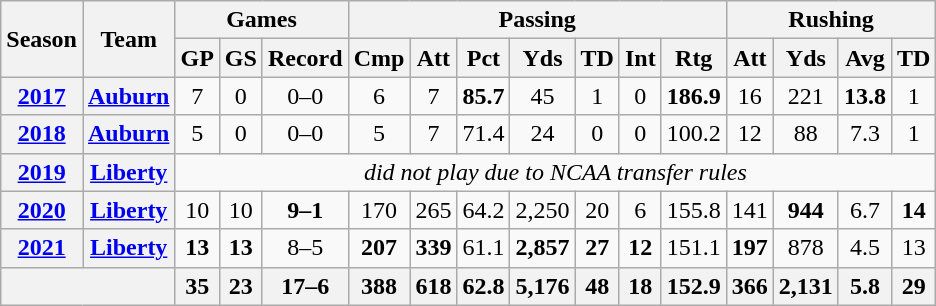<table class="wikitable" style="text-align:center;">
<tr>
<th rowspan="2">Season</th>
<th rowspan="2">Team</th>
<th colspan="3">Games</th>
<th colspan="7">Passing</th>
<th colspan="4">Rushing</th>
</tr>
<tr>
<th>GP</th>
<th>GS</th>
<th>Record</th>
<th>Cmp</th>
<th>Att</th>
<th>Pct</th>
<th>Yds</th>
<th>TD</th>
<th>Int</th>
<th>Rtg</th>
<th>Att</th>
<th>Yds</th>
<th>Avg</th>
<th>TD</th>
</tr>
<tr>
<th><a href='#'>2017</a></th>
<th><a href='#'>Auburn</a></th>
<td>7</td>
<td>0</td>
<td>0–0</td>
<td>6</td>
<td>7</td>
<td><strong>85.7</strong></td>
<td>45</td>
<td>1</td>
<td>0</td>
<td><strong>186.9</strong></td>
<td>16</td>
<td>221</td>
<td><strong>13.8</strong></td>
<td>1</td>
</tr>
<tr>
<th><a href='#'>2018</a></th>
<th><a href='#'>Auburn</a></th>
<td>5</td>
<td>0</td>
<td>0–0</td>
<td>5</td>
<td>7</td>
<td>71.4</td>
<td>24</td>
<td>0</td>
<td>0</td>
<td>100.2</td>
<td>12</td>
<td>88</td>
<td>7.3</td>
<td>1</td>
</tr>
<tr>
<th><a href='#'>2019</a></th>
<th><a href='#'>Liberty</a></th>
<td colspan="14"><em>did not play due to NCAA transfer rules</em></td>
</tr>
<tr>
<th><a href='#'>2020</a></th>
<th><a href='#'>Liberty</a></th>
<td>10</td>
<td>10</td>
<td><strong>9–1</strong></td>
<td>170</td>
<td>265</td>
<td>64.2</td>
<td>2,250</td>
<td>20</td>
<td>6</td>
<td>155.8</td>
<td>141</td>
<td><strong>944</strong></td>
<td>6.7</td>
<td><strong>14</strong></td>
</tr>
<tr>
<th><a href='#'>2021</a></th>
<th><a href='#'>Liberty</a></th>
<td><strong>13</strong></td>
<td><strong>13</strong></td>
<td>8–5</td>
<td><strong>207</strong></td>
<td><strong>339</strong></td>
<td>61.1</td>
<td><strong>2,857</strong></td>
<td><strong>27</strong></td>
<td><strong>12</strong></td>
<td>151.1</td>
<td><strong>197</strong></td>
<td>878</td>
<td>4.5</td>
<td>13</td>
</tr>
<tr>
<th colspan="2"></th>
<th>35</th>
<th>23</th>
<th>17–6</th>
<th>388</th>
<th>618</th>
<th>62.8</th>
<th>5,176</th>
<th>48</th>
<th>18</th>
<th>152.9</th>
<th>366</th>
<th>2,131</th>
<th>5.8</th>
<th>29</th>
</tr>
</table>
